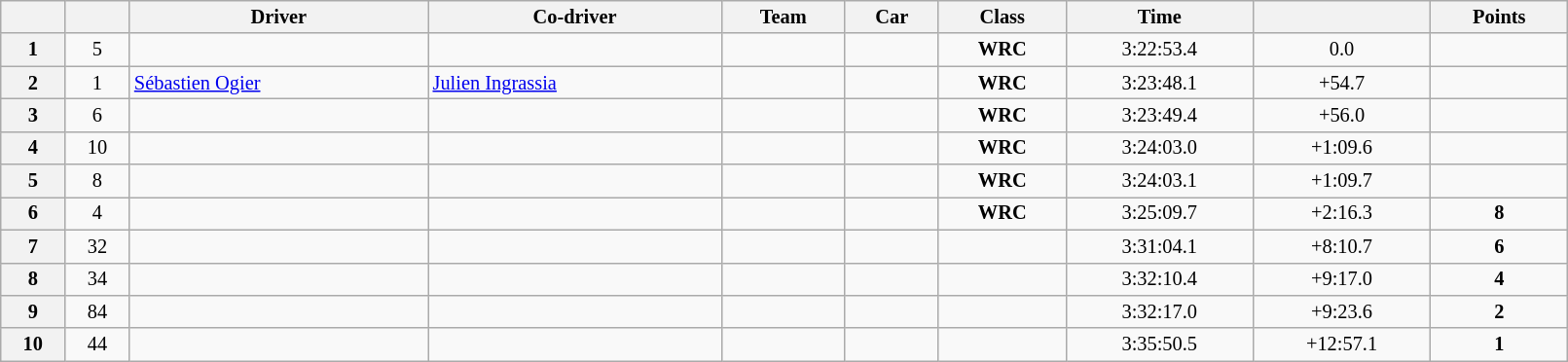<table class="wikitable" width=85% style="font-size: 85%;">
<tr>
<th></th>
<th></th>
<th>Driver</th>
<th>Co-driver</th>
<th>Team</th>
<th>Car</th>
<th>Class</th>
<th>Time</th>
<th></th>
<th>Points</th>
</tr>
<tr>
<th>1</th>
<td align="center">5</td>
<td></td>
<td></td>
<td></td>
<td></td>
<td align="center"><strong><span>WRC</span></strong></td>
<td align="center">3:22:53.4</td>
<td align="center">0.0</td>
<td align="center"><strong></strong></td>
</tr>
<tr>
<th>2</th>
<td align="center">1</td>
<td> <a href='#'>Sébastien Ogier</a></td>
<td> <a href='#'>Julien Ingrassia</a></td>
<td></td>
<td></td>
<td align="center"><strong><span>WRC</span></strong></td>
<td align="center">3:23:48.1</td>
<td align="center">+54.7</td>
<td align="center"><strong></strong></td>
</tr>
<tr>
<th>3</th>
<td align="center">6</td>
<td></td>
<td></td>
<td></td>
<td></td>
<td align="center"><strong><span>WRC</span></strong></td>
<td align="center">3:23:49.4</td>
<td align="center">+56.0</td>
<td align="center"><strong></strong></td>
</tr>
<tr>
<th>4</th>
<td align="center">10</td>
<td></td>
<td></td>
<td></td>
<td></td>
<td align="center"><strong><span>WRC</span></strong></td>
<td align="center">3:24:03.0</td>
<td align="center">+1:09.6</td>
<td align="center"><strong></strong></td>
</tr>
<tr>
<th>5</th>
<td align="center">8</td>
<td></td>
<td></td>
<td></td>
<td></td>
<td align="center"><strong><span>WRC</span></strong></td>
<td align="center">3:24:03.1</td>
<td align="center">+1:09.7</td>
<td align="center"><strong></strong></td>
</tr>
<tr>
<th>6</th>
<td align="center">4</td>
<td></td>
<td></td>
<td></td>
<td></td>
<td align="center"><strong><span>WRC</span></strong></td>
<td align="center">3:25:09.7</td>
<td align="center">+2:16.3</td>
<td align="center"><strong>8</strong></td>
</tr>
<tr>
<th>7</th>
<td align="center">32</td>
<td></td>
<td></td>
<td></td>
<td></td>
<td align="center"><strong><span></span></strong></td>
<td align="center">3:31:04.1</td>
<td align="center">+8:10.7</td>
<td align="center"><strong>6</strong></td>
</tr>
<tr>
<th>8</th>
<td align="center">34</td>
<td></td>
<td></td>
<td></td>
<td></td>
<td align="center"><strong><span></span></strong></td>
<td align="center">3:32:10.4</td>
<td align="center">+9:17.0</td>
<td align="center"><strong>4</strong></td>
</tr>
<tr>
<th>9</th>
<td align="center">84</td>
<td></td>
<td></td>
<td></td>
<td></td>
<td align="center"></td>
<td align="center">3:32:17.0</td>
<td align="center">+9:23.6</td>
<td align="center"><strong>2</strong></td>
</tr>
<tr>
<th>10</th>
<td align="center">44</td>
<td></td>
<td></td>
<td></td>
<td></td>
<td align="center"><strong><span></span></strong></td>
<td align="center">3:35:50.5</td>
<td align="center">+12:57.1</td>
<td align="center"><strong>1</strong></td>
</tr>
</table>
